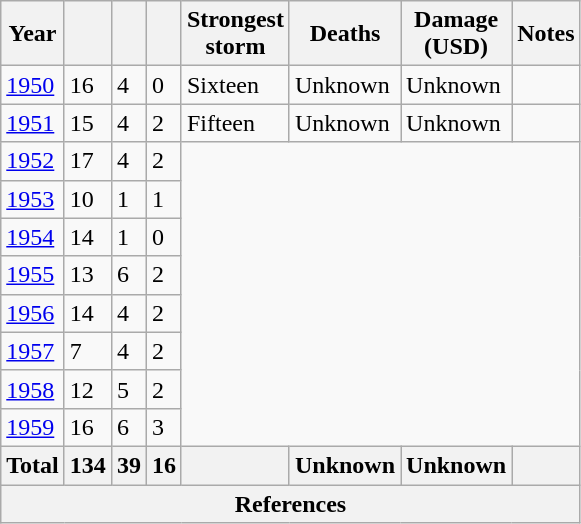<table class="wikitable sortable">
<tr>
<th>Year</th>
<th></th>
<th></th>
<th></th>
<th>Strongest<br>storm</th>
<th>Deaths</th>
<th>Damage<br>(USD)</th>
<th>Notes</th>
</tr>
<tr>
<td><a href='#'>1950</a></td>
<td>16</td>
<td>4</td>
<td>0</td>
<td> Sixteen</td>
<td>Unknown</td>
<td>Unknown</td>
<td></td>
</tr>
<tr>
<td><a href='#'>1951</a></td>
<td>15</td>
<td>4</td>
<td>2</td>
<td> Fifteen</td>
<td>Unknown</td>
<td>Unknown</td>
<td></td>
</tr>
<tr>
<td><a href='#'>1952</a></td>
<td>17</td>
<td>4</td>
<td>2</td>
</tr>
<tr>
<td><a href='#'>1953</a></td>
<td>10</td>
<td>1</td>
<td>1</td>
</tr>
<tr>
<td><a href='#'>1954</a></td>
<td>14</td>
<td>1</td>
<td>0</td>
</tr>
<tr>
<td><a href='#'>1955</a></td>
<td>13</td>
<td>6</td>
<td>2</td>
</tr>
<tr>
<td><a href='#'>1956</a></td>
<td>14</td>
<td>4</td>
<td>2</td>
</tr>
<tr>
<td><a href='#'>1957</a></td>
<td>7</td>
<td>4</td>
<td>2</td>
</tr>
<tr>
<td><a href='#'>1958</a></td>
<td>12</td>
<td>5</td>
<td>2</td>
</tr>
<tr>
<td><a href='#'>1959</a></td>
<td>16</td>
<td>6</td>
<td>3</td>
</tr>
<tr>
<th>Total</th>
<th>134</th>
<th>39</th>
<th>16</th>
<th></th>
<th>Unknown</th>
<th>Unknown</th>
<th></th>
</tr>
<tr class="unsortable">
<th colspan="8">References</th>
</tr>
</table>
